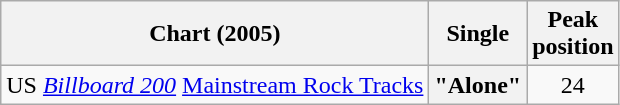<table class="wikitable sortable plainrowheaders">
<tr>
<th scope="col">Chart (2005)</th>
<th scope="col">Single</th>
<th scope="col">Peak<br>position</th>
</tr>
<tr>
<td rowspan="2">US <em><a href='#'>Billboard 200</a></em> <a href='#'>Mainstream Rock Tracks</a></td>
<th scope="row">"Alone"</th>
<td align="center">24</td>
</tr>
</table>
